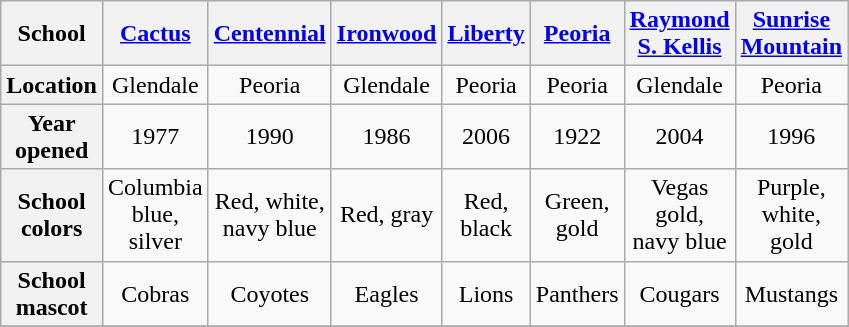<table class="wikitable" style="text-align: center; width: 200px; height: 200px;">
<tr>
<th scope="col">School</th>
<th scope="col"><a href='#'>Cactus</a></th>
<th scope="col"><a href='#'>Centennial</a></th>
<th scope="col"><a href='#'>Ironwood</a></th>
<th scope="col"><a href='#'>Liberty</a></th>
<th scope="col"><a href='#'>Peoria</a></th>
<th scope="col"><a href='#'>Raymond S. Kellis</a></th>
<th scope="col"><a href='#'>Sunrise Mountain</a></th>
</tr>
<tr>
<th scope="row">Location</th>
<td>Glendale</td>
<td>Peoria</td>
<td>Glendale</td>
<td>Peoria</td>
<td>Peoria</td>
<td>Glendale</td>
<td>Peoria</td>
</tr>
<tr>
<th scope="row">Year opened</th>
<td>1977</td>
<td>1990</td>
<td>1986</td>
<td>2006</td>
<td>1922</td>
<td>2004</td>
<td>1996</td>
</tr>
<tr>
<th scope="row">School colors</th>
<td>Columbia blue, silver</td>
<td>Red, white, navy blue</td>
<td>Red, gray</td>
<td>Red, black</td>
<td>Green, gold</td>
<td>Vegas gold, navy blue</td>
<td>Purple, white, gold</td>
</tr>
<tr>
<th scope="row">School mascot</th>
<td>Cobras</td>
<td>Coyotes</td>
<td>Eagles</td>
<td>Lions</td>
<td>Panthers</td>
<td>Cougars</td>
<td>Mustangs</td>
</tr>
<tr>
</tr>
</table>
